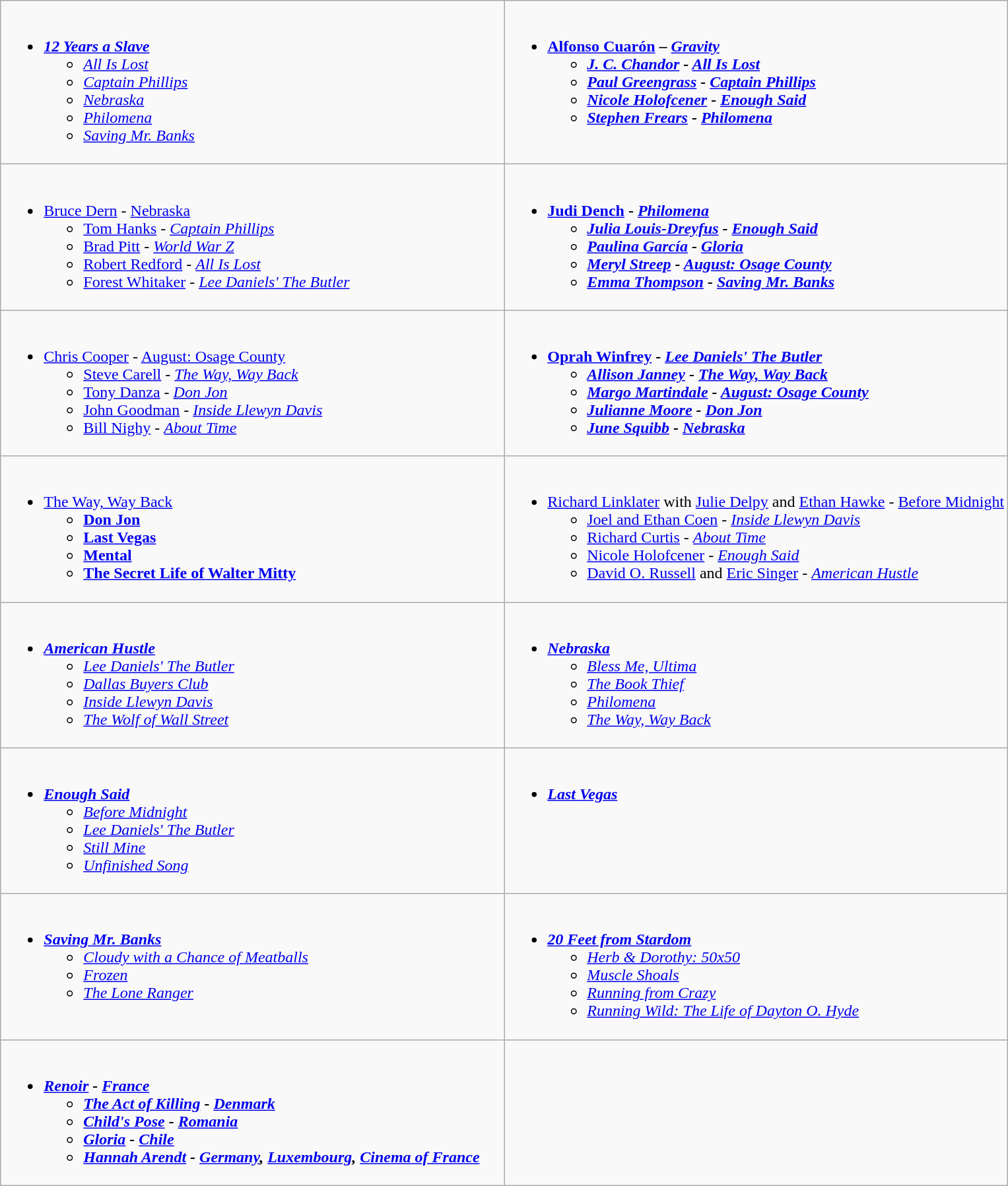<table class=wikitable>
<tr>
<td style="vertical-align:top; width:50%;"><br><ul><li><strong><em><a href='#'>12 Years a Slave</a></em></strong><ul><li><em><a href='#'>All Is Lost</a></em></li><li><em><a href='#'>Captain Phillips</a></em></li><li><em><a href='#'>Nebraska</a></em></li><li><em><a href='#'>Philomena</a></em></li><li><em><a href='#'>Saving Mr. Banks</a></em></li></ul></li></ul></td>
<td style="vertical-align:top; width:50%;"><br><ul><li><strong><a href='#'>Alfonso Cuarón</a> – <em><a href='#'>Gravity</a><strong><em><ul><li><a href='#'>J. C. Chandor</a> - </em><a href='#'>All Is Lost</a><em></li><li><a href='#'>Paul Greengrass</a> - </em><a href='#'>Captain Phillips</a><em></li><li><a href='#'>Nicole Holofcener</a> - </em><a href='#'>Enough Said</a><em></li><li><a href='#'>Stephen Frears</a> - </em><a href='#'>Philomena</a><em></li></ul></li></ul></td>
</tr>
<tr>
<td style="vertical-align:top; width:50%;"><br><ul><li></strong><a href='#'>Bruce Dern</a> - </em><a href='#'>Nebraska</a></em></strong><ul><li><a href='#'>Tom Hanks</a> - <em><a href='#'>Captain Phillips</a></em></li><li><a href='#'>Brad Pitt</a> - <em><a href='#'>World War Z</a></em></li><li><a href='#'>Robert Redford</a> - <em><a href='#'>All Is Lost</a></em></li><li><a href='#'>Forest Whitaker</a> - <em><a href='#'>Lee Daniels' The Butler</a></em></li></ul></li></ul></td>
<td style="vertical-align:top; width:50%;"><br><ul><li><strong><a href='#'>Judi Dench</a> - <em><a href='#'>Philomena</a><strong><em><ul><li><a href='#'>Julia Louis-Dreyfus</a> - </em><a href='#'>Enough Said</a><em></li><li><a href='#'>Paulina García</a> - </em><a href='#'>Gloria</a><em></li><li><a href='#'>Meryl Streep</a> - </em><a href='#'>August: Osage County</a><em></li><li><a href='#'>Emma Thompson</a> - </em><a href='#'>Saving Mr. Banks</a><em></li></ul></li></ul></td>
</tr>
<tr>
<td style="vertical-align:top; width:50%;"><br><ul><li></strong><a href='#'>Chris Cooper</a> - </em><a href='#'>August: Osage County</a></em></strong><ul><li><a href='#'>Steve Carell</a> - <em><a href='#'>The Way, Way Back</a></em></li><li><a href='#'>Tony Danza</a> - <em><a href='#'>Don Jon</a></em></li><li><a href='#'>John Goodman</a> - <em><a href='#'>Inside Llewyn Davis</a></em></li><li><a href='#'>Bill Nighy</a> - <em><a href='#'>About Time</a></em></li></ul></li></ul></td>
<td style="vertical-align:top; width:50%;"><br><ul><li><strong><a href='#'>Oprah Winfrey</a> - <em><a href='#'>Lee Daniels' The Butler</a><strong><em><ul><li><a href='#'>Allison Janney</a> - </em><a href='#'>The Way, Way Back</a><em></li><li><a href='#'>Margo Martindale</a> - </em><a href='#'>August: Osage County</a><em></li><li><a href='#'>Julianne Moore</a> - </em><a href='#'>Don Jon</a><em></li><li><a href='#'>June Squibb</a> - </em><a href='#'>Nebraska</a><em></li></ul></li></ul></td>
</tr>
<tr>
<td style="vertical-align:top; width:50%;"><br><ul><li></em></strong><a href='#'>The Way, Way Back</a><strong><em><ul><li></em><a href='#'>Don Jon</a><em></li><li></em><a href='#'>Last Vegas</a><em></li><li></em><a href='#'>Mental</a><em></li><li></em><a href='#'>The Secret Life of Walter Mitty</a><em></li></ul></li></ul></td>
<td style="vertical-align:top; width:50%;"><br><ul><li></strong><a href='#'>Richard Linklater</a> with <a href='#'>Julie Delpy</a> and <a href='#'>Ethan Hawke</a> - </em><a href='#'>Before Midnight</a></em></strong><ul><li><a href='#'>Joel and Ethan Coen</a> - <em><a href='#'>Inside Llewyn Davis</a></em></li><li><a href='#'>Richard Curtis</a> - <em><a href='#'>About Time</a></em></li><li><a href='#'>Nicole Holofcener</a> - <em><a href='#'>Enough Said</a></em></li><li><a href='#'>David O. Russell</a> and <a href='#'>Eric Singer</a> - <em><a href='#'>American Hustle</a></em></li></ul></li></ul></td>
</tr>
<tr>
<td style="vertical-align:top; width:50%;"><br><ul><li><strong><em><a href='#'>American Hustle</a></em></strong><ul><li><em><a href='#'>Lee Daniels' The Butler</a></em></li><li><em><a href='#'>Dallas Buyers Club</a></em></li><li><em><a href='#'>Inside Llewyn Davis</a></em></li><li><em><a href='#'>The Wolf of Wall Street</a></em></li></ul></li></ul></td>
<td style="vertical-align:top; width:50%;"><br><ul><li><strong><em><a href='#'>Nebraska</a></em></strong><ul><li><em><a href='#'>Bless Me, Ultima</a></em></li><li><em><a href='#'>The Book Thief</a></em></li><li><em><a href='#'>Philomena</a></em></li><li><em><a href='#'>The Way, Way Back</a></em></li></ul></li></ul></td>
</tr>
<tr>
<td style="vertical-align:top; width:50%;"><br><ul><li><strong><em><a href='#'>Enough Said</a></em></strong><ul><li><em><a href='#'>Before Midnight</a></em></li><li><em><a href='#'>Lee Daniels' The Butler</a></em></li><li><em><a href='#'>Still Mine</a></em></li><li><em><a href='#'>Unfinished Song</a></em></li></ul></li></ul></td>
<td style="vertical-align:top; width:50%;"><br><ul><li><strong><em><a href='#'>Last Vegas</a></em></strong></li></ul></td>
</tr>
<tr>
<td style="vertical-align:top; width:50%;"><br><ul><li><strong><em><a href='#'>Saving Mr. Banks</a></em></strong><ul><li><em><a href='#'>Cloudy with a Chance of Meatballs</a></em></li><li><em><a href='#'>Frozen</a></em></li><li><em><a href='#'>The Lone Ranger</a></em></li></ul></li></ul></td>
<td style="vertical-align:top; width:50%;"><br><ul><li><strong><em><a href='#'>20 Feet from Stardom</a></em></strong><ul><li><em><a href='#'>Herb & Dorothy: 50x50</a></em></li><li><em><a href='#'>Muscle Shoals</a></em></li><li><em><a href='#'>Running from Crazy</a></em></li><li><em><a href='#'>Running Wild: The Life of Dayton O. Hyde</a></em></li></ul></li></ul></td>
</tr>
<tr>
<td style="vertical-align:top; width:50%;"><br><ul><li><strong><em><a href='#'>Renoir</a><em> - <a href='#'>France</a><strong><ul><li></em><a href='#'>The Act of Killing</a><em> - <a href='#'>Denmark</a></li><li></em><a href='#'>Child's Pose</a><em> - <a href='#'>Romania</a></li><li></em><a href='#'>Gloria</a><em> - <a href='#'>Chile</a></li><li></em><a href='#'>Hannah Arendt</a><em> - <a href='#'>Germany</a>, <a href='#'>Luxembourg</a>, <a href='#'>Cinema of France</a></li></ul></li></ul></td>
<td style="vertical-align:top; width:50%;"></td>
</tr>
</table>
